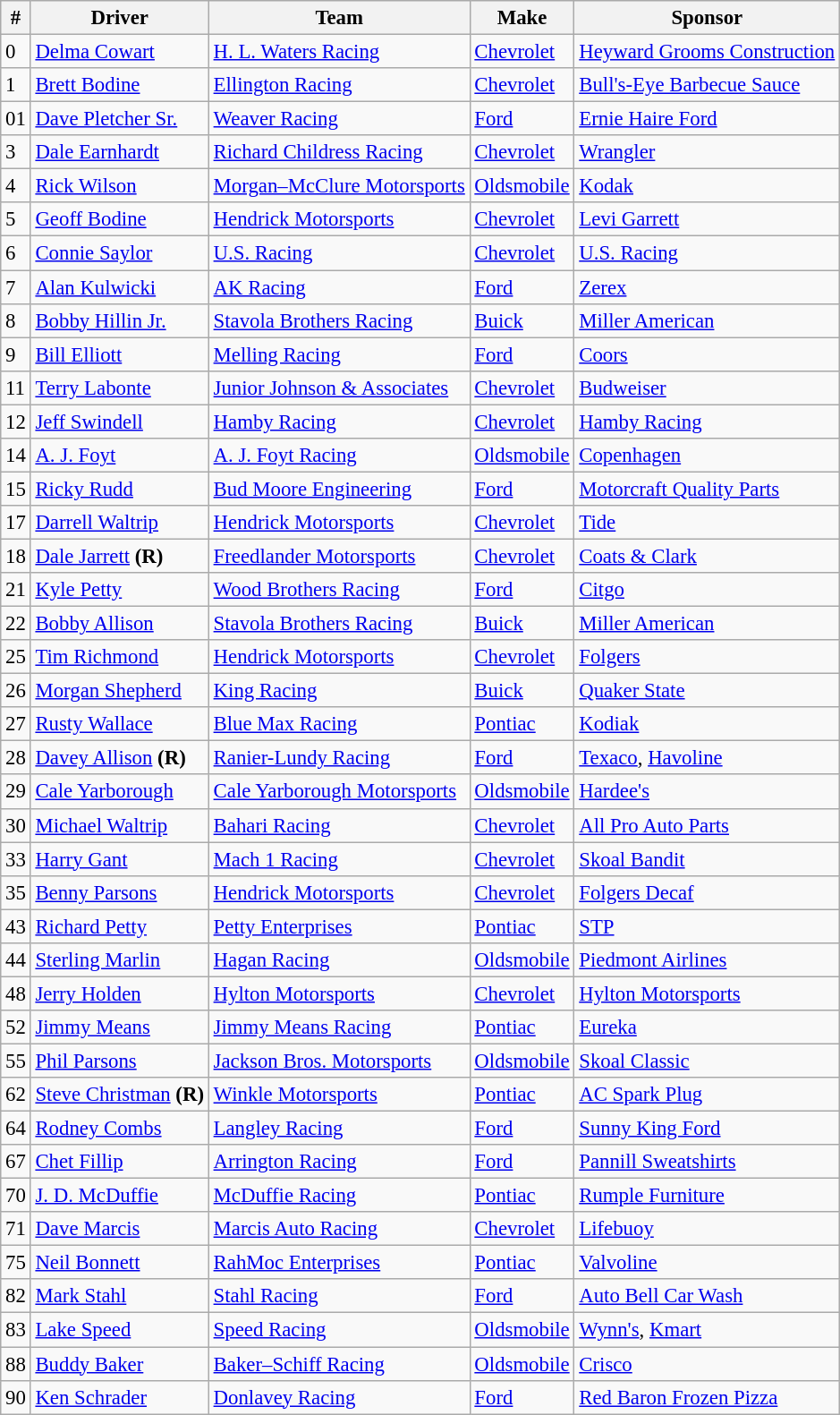<table class="wikitable" style="font-size:95%">
<tr>
<th>#</th>
<th>Driver</th>
<th>Team</th>
<th>Make</th>
<th>Sponsor</th>
</tr>
<tr>
<td>0</td>
<td><a href='#'>Delma Cowart</a></td>
<td><a href='#'>H. L. Waters Racing</a></td>
<td><a href='#'>Chevrolet</a></td>
<td><a href='#'>Heyward Grooms Construction</a></td>
</tr>
<tr>
<td>1</td>
<td><a href='#'>Brett Bodine</a></td>
<td><a href='#'>Ellington Racing</a></td>
<td><a href='#'>Chevrolet</a></td>
<td><a href='#'>Bull's-Eye Barbecue Sauce</a></td>
</tr>
<tr>
<td>01</td>
<td><a href='#'>Dave Pletcher Sr.</a></td>
<td><a href='#'>Weaver Racing</a></td>
<td><a href='#'>Ford</a></td>
<td><a href='#'>Ernie Haire Ford</a></td>
</tr>
<tr>
<td>3</td>
<td><a href='#'>Dale Earnhardt</a></td>
<td><a href='#'>Richard Childress Racing</a></td>
<td><a href='#'>Chevrolet</a></td>
<td><a href='#'>Wrangler</a></td>
</tr>
<tr>
<td>4</td>
<td><a href='#'>Rick Wilson</a></td>
<td><a href='#'>Morgan–McClure Motorsports</a></td>
<td><a href='#'>Oldsmobile</a></td>
<td><a href='#'>Kodak</a></td>
</tr>
<tr>
<td>5</td>
<td><a href='#'>Geoff Bodine</a></td>
<td><a href='#'>Hendrick Motorsports</a></td>
<td><a href='#'>Chevrolet</a></td>
<td><a href='#'>Levi Garrett</a></td>
</tr>
<tr>
<td>6</td>
<td><a href='#'>Connie Saylor</a></td>
<td><a href='#'>U.S. Racing</a></td>
<td><a href='#'>Chevrolet</a></td>
<td><a href='#'>U.S. Racing</a></td>
</tr>
<tr>
<td>7</td>
<td><a href='#'>Alan Kulwicki</a></td>
<td><a href='#'>AK Racing</a></td>
<td><a href='#'>Ford</a></td>
<td><a href='#'>Zerex</a></td>
</tr>
<tr>
<td>8</td>
<td><a href='#'>Bobby Hillin Jr.</a></td>
<td><a href='#'>Stavola Brothers Racing</a></td>
<td><a href='#'>Buick</a></td>
<td><a href='#'>Miller American</a></td>
</tr>
<tr>
<td>9</td>
<td><a href='#'>Bill Elliott</a></td>
<td><a href='#'>Melling Racing</a></td>
<td><a href='#'>Ford</a></td>
<td><a href='#'>Coors</a></td>
</tr>
<tr>
<td>11</td>
<td><a href='#'>Terry Labonte</a></td>
<td><a href='#'>Junior Johnson & Associates</a></td>
<td><a href='#'>Chevrolet</a></td>
<td><a href='#'>Budweiser</a></td>
</tr>
<tr>
<td>12</td>
<td><a href='#'>Jeff Swindell</a></td>
<td><a href='#'>Hamby Racing</a></td>
<td><a href='#'>Chevrolet</a></td>
<td><a href='#'>Hamby Racing</a></td>
</tr>
<tr>
<td>14</td>
<td><a href='#'>A. J. Foyt</a></td>
<td><a href='#'>A. J. Foyt Racing</a></td>
<td><a href='#'>Oldsmobile</a></td>
<td><a href='#'>Copenhagen</a></td>
</tr>
<tr>
<td>15</td>
<td><a href='#'>Ricky Rudd</a></td>
<td><a href='#'>Bud Moore Engineering</a></td>
<td><a href='#'>Ford</a></td>
<td><a href='#'>Motorcraft Quality Parts</a></td>
</tr>
<tr>
<td>17</td>
<td><a href='#'>Darrell Waltrip</a></td>
<td><a href='#'>Hendrick Motorsports</a></td>
<td><a href='#'>Chevrolet</a></td>
<td><a href='#'>Tide</a></td>
</tr>
<tr>
<td>18</td>
<td><a href='#'>Dale Jarrett</a> <strong>(R)</strong></td>
<td><a href='#'>Freedlander Motorsports</a></td>
<td><a href='#'>Chevrolet</a></td>
<td><a href='#'>Coats & Clark</a></td>
</tr>
<tr>
<td>21</td>
<td><a href='#'>Kyle Petty</a></td>
<td><a href='#'>Wood Brothers Racing</a></td>
<td><a href='#'>Ford</a></td>
<td><a href='#'>Citgo</a></td>
</tr>
<tr>
<td>22</td>
<td><a href='#'>Bobby Allison</a></td>
<td><a href='#'>Stavola Brothers Racing</a></td>
<td><a href='#'>Buick</a></td>
<td><a href='#'>Miller American</a></td>
</tr>
<tr>
<td>25</td>
<td><a href='#'>Tim Richmond</a></td>
<td><a href='#'>Hendrick Motorsports</a></td>
<td><a href='#'>Chevrolet</a></td>
<td><a href='#'>Folgers</a></td>
</tr>
<tr>
<td>26</td>
<td><a href='#'>Morgan Shepherd</a></td>
<td><a href='#'>King Racing</a></td>
<td><a href='#'>Buick</a></td>
<td><a href='#'>Quaker State</a></td>
</tr>
<tr>
<td>27</td>
<td><a href='#'>Rusty Wallace</a></td>
<td><a href='#'>Blue Max Racing</a></td>
<td><a href='#'>Pontiac</a></td>
<td><a href='#'>Kodiak</a></td>
</tr>
<tr>
<td>28</td>
<td><a href='#'>Davey Allison</a> <strong>(R)</strong></td>
<td><a href='#'>Ranier-Lundy Racing</a></td>
<td><a href='#'>Ford</a></td>
<td><a href='#'>Texaco</a>, <a href='#'>Havoline</a></td>
</tr>
<tr>
<td>29</td>
<td><a href='#'>Cale Yarborough</a></td>
<td><a href='#'>Cale Yarborough Motorsports</a></td>
<td><a href='#'>Oldsmobile</a></td>
<td><a href='#'>Hardee's</a></td>
</tr>
<tr>
<td>30</td>
<td><a href='#'>Michael Waltrip</a></td>
<td><a href='#'>Bahari Racing</a></td>
<td><a href='#'>Chevrolet</a></td>
<td><a href='#'>All Pro Auto Parts</a></td>
</tr>
<tr>
<td>33</td>
<td><a href='#'>Harry Gant</a></td>
<td><a href='#'>Mach 1 Racing</a></td>
<td><a href='#'>Chevrolet</a></td>
<td><a href='#'>Skoal Bandit</a></td>
</tr>
<tr>
<td>35</td>
<td><a href='#'>Benny Parsons</a></td>
<td><a href='#'>Hendrick Motorsports</a></td>
<td><a href='#'>Chevrolet</a></td>
<td><a href='#'>Folgers Decaf</a></td>
</tr>
<tr>
<td>43</td>
<td><a href='#'>Richard Petty</a></td>
<td><a href='#'>Petty Enterprises</a></td>
<td><a href='#'>Pontiac</a></td>
<td><a href='#'>STP</a></td>
</tr>
<tr>
<td>44</td>
<td><a href='#'>Sterling Marlin</a></td>
<td><a href='#'>Hagan Racing</a></td>
<td><a href='#'>Oldsmobile</a></td>
<td><a href='#'>Piedmont Airlines</a></td>
</tr>
<tr>
<td>48</td>
<td><a href='#'>Jerry Holden</a></td>
<td><a href='#'>Hylton Motorsports</a></td>
<td><a href='#'>Chevrolet</a></td>
<td><a href='#'>Hylton Motorsports</a></td>
</tr>
<tr>
<td>52</td>
<td><a href='#'>Jimmy Means</a></td>
<td><a href='#'>Jimmy Means Racing</a></td>
<td><a href='#'>Pontiac</a></td>
<td><a href='#'>Eureka</a></td>
</tr>
<tr>
<td>55</td>
<td><a href='#'>Phil Parsons</a></td>
<td><a href='#'>Jackson Bros. Motorsports</a></td>
<td><a href='#'>Oldsmobile</a></td>
<td><a href='#'>Skoal Classic</a></td>
</tr>
<tr>
<td>62</td>
<td><a href='#'>Steve Christman</a> <strong>(R)</strong></td>
<td><a href='#'>Winkle Motorsports</a></td>
<td><a href='#'>Pontiac</a></td>
<td><a href='#'>AC Spark Plug</a></td>
</tr>
<tr>
<td>64</td>
<td><a href='#'>Rodney Combs</a></td>
<td><a href='#'>Langley Racing</a></td>
<td><a href='#'>Ford</a></td>
<td><a href='#'>Sunny King Ford</a></td>
</tr>
<tr>
<td>67</td>
<td><a href='#'>Chet Fillip</a></td>
<td><a href='#'>Arrington Racing</a></td>
<td><a href='#'>Ford</a></td>
<td><a href='#'>Pannill Sweatshirts</a></td>
</tr>
<tr>
<td>70</td>
<td><a href='#'>J. D. McDuffie</a></td>
<td><a href='#'>McDuffie Racing</a></td>
<td><a href='#'>Pontiac</a></td>
<td><a href='#'>Rumple Furniture</a></td>
</tr>
<tr>
<td>71</td>
<td><a href='#'>Dave Marcis</a></td>
<td><a href='#'>Marcis Auto Racing</a></td>
<td><a href='#'>Chevrolet</a></td>
<td><a href='#'>Lifebuoy</a></td>
</tr>
<tr>
<td>75</td>
<td><a href='#'>Neil Bonnett</a></td>
<td><a href='#'>RahMoc Enterprises</a></td>
<td><a href='#'>Pontiac</a></td>
<td><a href='#'>Valvoline</a></td>
</tr>
<tr>
<td>82</td>
<td><a href='#'>Mark Stahl</a></td>
<td><a href='#'>Stahl Racing</a></td>
<td><a href='#'>Ford</a></td>
<td><a href='#'>Auto Bell Car Wash</a></td>
</tr>
<tr>
<td>83</td>
<td><a href='#'>Lake Speed</a></td>
<td><a href='#'>Speed Racing</a></td>
<td><a href='#'>Oldsmobile</a></td>
<td><a href='#'>Wynn's</a>, <a href='#'>Kmart</a></td>
</tr>
<tr>
<td>88</td>
<td><a href='#'>Buddy Baker</a></td>
<td><a href='#'>Baker–Schiff Racing</a></td>
<td><a href='#'>Oldsmobile</a></td>
<td><a href='#'>Crisco</a></td>
</tr>
<tr>
<td>90</td>
<td><a href='#'>Ken Schrader</a></td>
<td><a href='#'>Donlavey Racing</a></td>
<td><a href='#'>Ford</a></td>
<td><a href='#'>Red Baron Frozen Pizza</a></td>
</tr>
</table>
